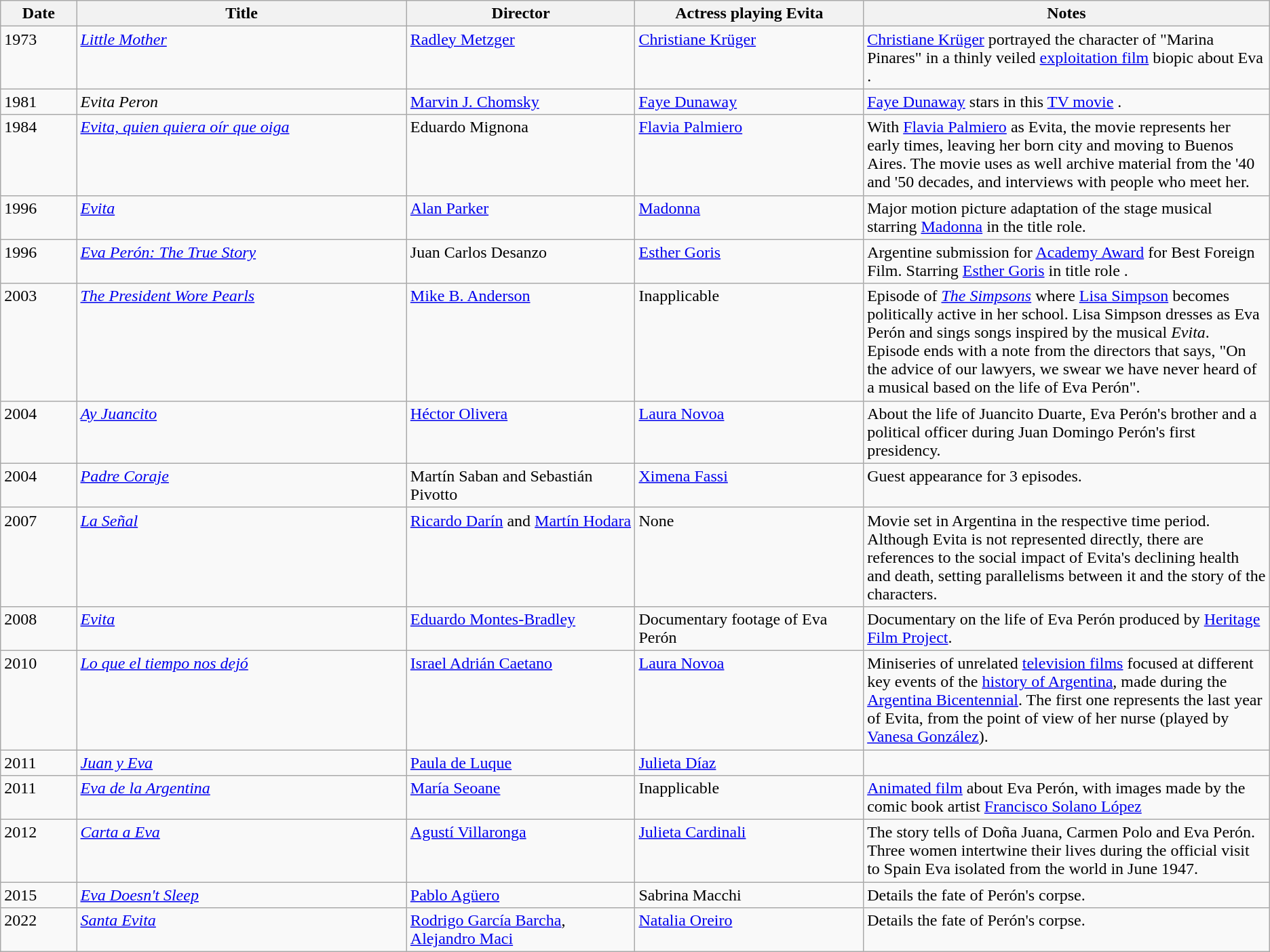<table class="wikitable sortable">
<tr>
<th width="6%">Date</th>
<th width="26%">Title</th>
<th width="18%">Director</th>
<th width="18%">Actress playing Evita</th>
<th width="50%">Notes</th>
</tr>
<tr valign="top">
<td>1973</td>
<td><em><a href='#'>Little Mother</a></em></td>
<td><a href='#'>Radley Metzger</a></td>
<td><a href='#'>Christiane Krüger</a></td>
<td><a href='#'>Christiane Krüger</a> portrayed the character of "Marina Pinares" in a thinly veiled <a href='#'>exploitation film</a> biopic about Eva .</td>
</tr>
<tr valign="top">
<td>1981</td>
<td><em>Evita Peron</em></td>
<td><a href='#'>Marvin J. Chomsky</a></td>
<td><a href='#'>Faye Dunaway</a></td>
<td><a href='#'>Faye Dunaway</a> stars in this <a href='#'>TV movie</a> .</td>
</tr>
<tr valign="top">
<td>1984</td>
<td><em><a href='#'>Evita, quien quiera oír que oiga</a></em></td>
<td>Eduardo Mignona</td>
<td><a href='#'>Flavia Palmiero</a></td>
<td>With <a href='#'>Flavia Palmiero</a> as Evita, the movie represents her early times, leaving her born city and moving to Buenos Aires. The movie uses as well archive material from the '40 and '50 decades, and interviews with people who meet her.</td>
</tr>
<tr valign="top">
<td>1996</td>
<td><em><a href='#'>Evita</a></em></td>
<td><a href='#'>Alan Parker</a></td>
<td><a href='#'>Madonna</a></td>
<td>Major motion picture adaptation of the stage musical starring <a href='#'>Madonna</a> in the title role.</td>
</tr>
<tr valign="top">
<td>1996</td>
<td><em><a href='#'>Eva Perón: The True Story</a></em></td>
<td>Juan Carlos Desanzo</td>
<td><a href='#'>Esther Goris</a></td>
<td>Argentine submission for <a href='#'>Academy Award</a> for Best Foreign Film. Starring <a href='#'>Esther Goris</a> in title role .</td>
</tr>
<tr valign="top">
<td>2003</td>
<td><em><a href='#'>The President Wore Pearls</a></em></td>
<td><a href='#'>Mike B. Anderson</a></td>
<td>Inapplicable</td>
<td>Episode of <em><a href='#'>The Simpsons</a></em> where <a href='#'>Lisa Simpson</a> becomes politically active in her school. Lisa Simpson dresses as Eva Perón and sings songs inspired by the musical <em>Evita</em>. Episode ends with a note from the directors that says, "On the advice of our lawyers, we swear we have never heard of a musical based on the life of Eva Perón".</td>
</tr>
<tr valign="top">
<td>2004</td>
<td><em><a href='#'>Ay Juancito</a></em></td>
<td><a href='#'>Héctor Olivera</a></td>
<td><a href='#'>Laura Novoa</a></td>
<td>About the life of Juancito Duarte, Eva Perón's brother and a political officer during Juan Domingo Perón's first presidency.</td>
</tr>
<tr valign="top">
<td>2004</td>
<td><em><a href='#'>Padre Coraje</a></em></td>
<td>Martín Saban and Sebastián Pivotto</td>
<td><a href='#'>Ximena Fassi</a></td>
<td>Guest appearance for 3 episodes.</td>
</tr>
<tr valign="top">
<td>2007</td>
<td><em><a href='#'>La Señal</a></em></td>
<td><a href='#'>Ricardo Darín</a> and <a href='#'>Martín Hodara</a></td>
<td>None</td>
<td>Movie set in Argentina in the respective time period. Although Evita is not represented directly, there are references to the social impact of Evita's declining health and death, setting parallelisms between it and the story of the characters.</td>
</tr>
<tr valign="top">
<td>2008</td>
<td><em><a href='#'>Evita</a></em></td>
<td><a href='#'>Eduardo Montes-Bradley</a></td>
<td>Documentary footage of Eva Perón</td>
<td>Documentary on the life of Eva Perón produced by <a href='#'>Heritage Film Project</a>.</td>
</tr>
<tr valign="top">
<td>2010</td>
<td><em><a href='#'>Lo que el tiempo nos dejó</a></em></td>
<td><a href='#'>Israel Adrián Caetano</a></td>
<td><a href='#'>Laura Novoa</a></td>
<td>Miniseries of unrelated <a href='#'>television films</a> focused at different key events of the <a href='#'>history of Argentina</a>, made during the <a href='#'>Argentina Bicentennial</a>. The first one represents the last year of Evita, from the point of view of her nurse (played by <a href='#'>Vanesa González</a>).</td>
</tr>
<tr valign="top">
<td>2011</td>
<td><em><a href='#'>Juan y Eva</a></em></td>
<td><a href='#'>Paula de Luque</a></td>
<td><a href='#'>Julieta Díaz</a></td>
<td></td>
</tr>
<tr valign="top">
<td>2011</td>
<td><em><a href='#'>Eva de la Argentina</a></em></td>
<td><a href='#'>María Seoane</a></td>
<td>Inapplicable</td>
<td><a href='#'>Animated film</a> about Eva Perón, with images made by the comic book artist <a href='#'>Francisco Solano López</a></td>
</tr>
<tr valign="top">
<td>2012</td>
<td><em><a href='#'>Carta a Eva</a></em></td>
<td><a href='#'>Agustí Villaronga</a></td>
<td><a href='#'>Julieta Cardinali</a></td>
<td>The story tells of Doña Juana, Carmen Polo and Eva Perón. Three women intertwine their lives during the official visit to Spain Eva isolated from the world in June 1947.</td>
</tr>
<tr valign="top">
<td>2015</td>
<td><em><a href='#'>Eva Doesn't Sleep</a></em></td>
<td><a href='#'>Pablo Agüero</a></td>
<td>Sabrina Macchi</td>
<td>Details the fate of Perón's corpse.</td>
</tr>
<tr valign="top">
<td>2022</td>
<td><em><a href='#'>Santa Evita</a></em></td>
<td><a href='#'>Rodrigo García Barcha</a>, <a href='#'>Alejandro Maci</a></td>
<td><a href='#'>Natalia Oreiro</a></td>
<td>Details the fate of Perón's corpse.</td>
</tr>
</table>
